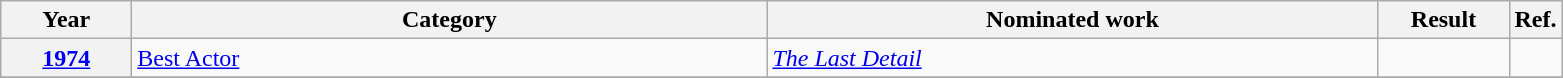<table class=wikitable>
<tr>
<th scope="col" style="width:5em;">Year</th>
<th scope="col" style="width:26em;">Category</th>
<th scope="col" style="width:25em;">Nominated work</th>
<th scope="col" style="width:5em;">Result</th>
<th>Ref.</th>
</tr>
<tr>
<th scope="row", style="text-align:center;"><a href='#'>1974</a></th>
<td><a href='#'>Best Actor</a></td>
<td><em><a href='#'>The Last Detail</a></em></td>
<td></td>
<td style="text-align:center;"></td>
</tr>
<tr>
</tr>
</table>
